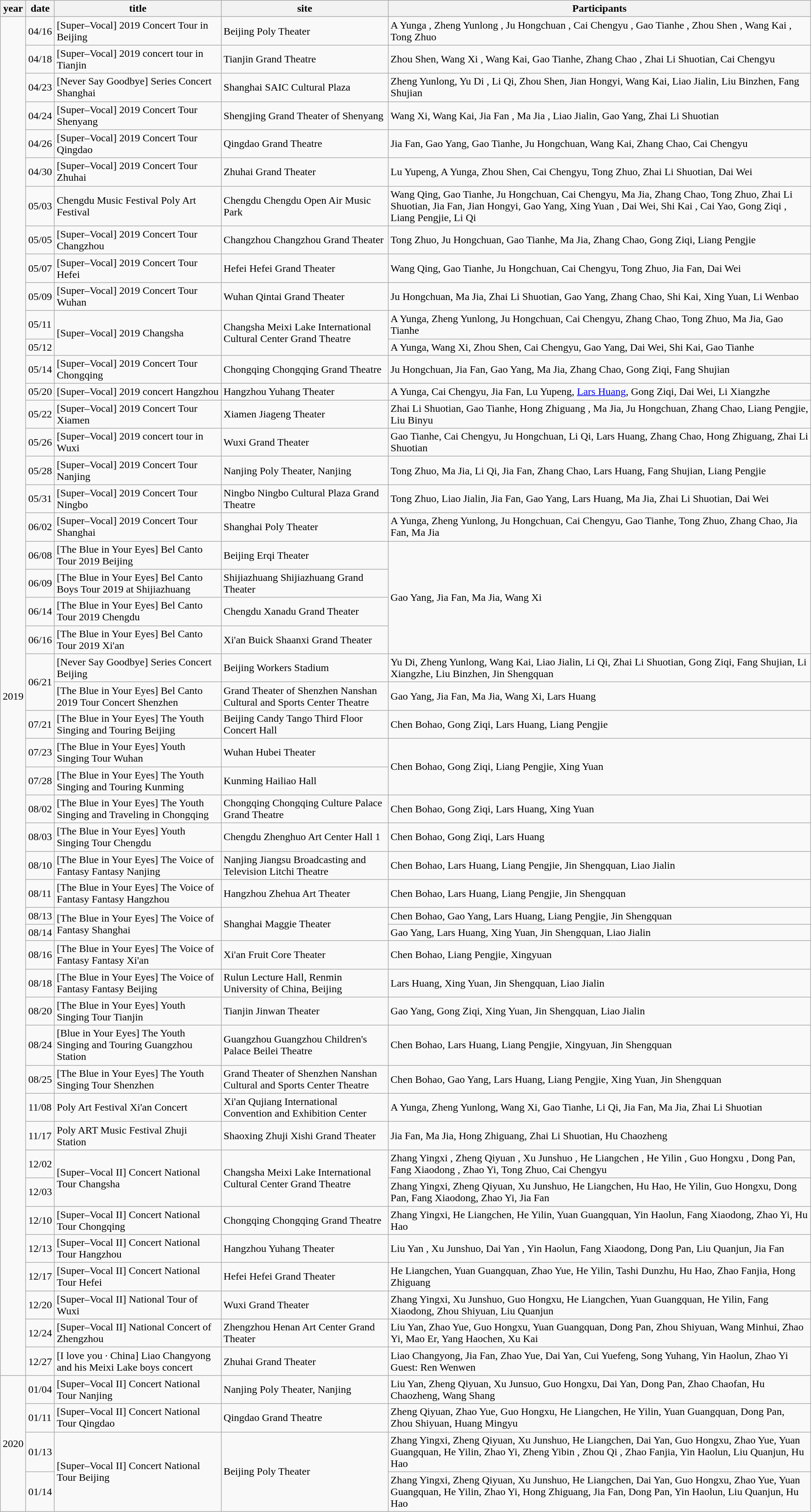<table class="wikitable">
<tr>
<th>year</th>
<th>date</th>
<th>title</th>
<th>site</th>
<th>Participants</th>
</tr>
<tr>
<td rowspan="49">2019</td>
<td>04/16</td>
<td>[Super–Vocal] 2019 Concert Tour in Beijing</td>
<td>Beijing Poly Theater</td>
<td>A Yunga , Zheng Yunlong , Ju Hongchuan , Cai Chengyu , Gao Tianhe , Zhou Shen , Wang Kai , Tong Zhuo</td>
</tr>
<tr>
<td>04/18</td>
<td>[Super–Vocal] 2019 concert tour in Tianjin</td>
<td>Tianjin Grand Theatre</td>
<td>Zhou Shen, Wang Xi , Wang Kai, Gao Tianhe, Zhang Chao , Zhai Li Shuotian, Cai Chengyu</td>
</tr>
<tr>
<td>04/23</td>
<td>[Never Say Goodbye] Series Concert Shanghai</td>
<td>Shanghai SAIC Cultural Plaza</td>
<td>Zheng Yunlong, Yu Di , Li Qi, Zhou Shen, Jian Hongyi, Wang Kai, Liao Jialin, Liu Binzhen, Fang Shujian</td>
</tr>
<tr>
<td>04/24</td>
<td>[Super–Vocal] 2019 Concert Tour Shenyang</td>
<td>Shengjing Grand Theater of Shenyang</td>
<td>Wang Xi, Wang Kai, Jia Fan , Ma Jia , Liao Jialin, Gao Yang, Zhai Li Shuotian</td>
</tr>
<tr>
<td>04/26</td>
<td>[Super–Vocal] 2019 Concert Tour Qingdao</td>
<td>Qingdao Grand Theatre</td>
<td>Jia Fan, Gao Yang, Gao Tianhe, Ju Hongchuan, Wang Kai, Zhang Chao, Cai Chengyu</td>
</tr>
<tr>
<td>04/30</td>
<td>[Super–Vocal] 2019 Concert Tour Zhuhai</td>
<td>Zhuhai Grand Theater</td>
<td>Lu Yupeng, A Yunga, Zhou Shen, Cai Chengyu, Tong Zhuo, Zhai Li Shuotian, Dai Wei</td>
</tr>
<tr>
<td>05/03</td>
<td>Chengdu Music Festival Poly Art Festival</td>
<td>Chengdu Chengdu Open Air Music Park</td>
<td>Wang Qing, Gao Tianhe, Ju Hongchuan, Cai Chengyu, Ma Jia, Zhang Chao, Tong Zhuo, Zhai Li Shuotian, Jia Fan, Jian Hongyi, Gao Yang, Xing Yuan , Dai Wei, Shi Kai , Cai Yao, Gong Ziqi , Liang Pengjie, Li Qi</td>
</tr>
<tr>
<td>05/05</td>
<td>[Super–Vocal] 2019 Concert Tour Changzhou</td>
<td>Changzhou Changzhou Grand Theater</td>
<td>Tong Zhuo, Ju Hongchuan, Gao Tianhe, Ma Jia, Zhang Chao, Gong Ziqi, Liang Pengjie</td>
</tr>
<tr>
<td>05/07</td>
<td>[Super–Vocal] 2019 Concert Tour Hefei</td>
<td>Hefei Hefei Grand Theater</td>
<td>Wang Qing, Gao Tianhe, Ju Hongchuan, Cai Chengyu, Tong Zhuo, Jia Fan, Dai Wei</td>
</tr>
<tr>
<td>05/09</td>
<td>[Super–Vocal] 2019 Concert Tour Wuhan</td>
<td>Wuhan Qintai Grand Theater</td>
<td>Ju Hongchuan, Ma Jia, Zhai Li Shuotian, Gao Yang, Zhang Chao, Shi Kai, Xing Yuan, Li Wenbao</td>
</tr>
<tr>
<td>05/11</td>
<td rowspan="2">[Super–Vocal] 2019 Changsha</td>
<td rowspan="2">Changsha Meixi Lake International Cultural Center Grand Theatre</td>
<td>A Yunga, Zheng Yunlong, Ju Hongchuan, Cai Chengyu, Zhang Chao, Tong Zhuo, Ma Jia, Gao Tianhe</td>
</tr>
<tr>
<td>05/12</td>
<td>A Yunga, Wang Xi, Zhou Shen, Cai Chengyu, Gao Yang, Dai Wei, Shi Kai, Gao Tianhe</td>
</tr>
<tr>
<td>05/14</td>
<td>[Super–Vocal] 2019 Concert Tour Chongqing</td>
<td>Chongqing Chongqing Grand Theatre</td>
<td>Ju Hongchuan, Jia Fan, Gao Yang, Ma Jia, Zhang Chao, Gong Ziqi, Fang Shujian</td>
</tr>
<tr>
<td>05/20</td>
<td>[Super–Vocal] 2019 concert Hangzhou</td>
<td>Hangzhou Yuhang Theater</td>
<td>A Yunga, Cai Chengyu, Jia Fan, Lu Yupeng, <a href='#'>Lars Huang</a>, Gong Ziqi, Dai Wei, Li Xiangzhe</td>
</tr>
<tr>
<td>05/22</td>
<td>[Super–Vocal] 2019 Concert Tour Xiamen</td>
<td>Xiamen Jiageng Theater</td>
<td>Zhai Li Shuotian, Gao Tianhe, Hong Zhiguang , Ma Jia, Ju Hongchuan, Zhang Chao, Liang Pengjie, Liu Binyu</td>
</tr>
<tr>
<td>05/26</td>
<td>[Super–Vocal] 2019 concert tour in Wuxi</td>
<td>Wuxi Grand Theater</td>
<td>Gao Tianhe, Cai Chengyu, Ju Hongchuan, Li Qi, Lars Huang, Zhang Chao, Hong Zhiguang, Zhai Li Shuotian</td>
</tr>
<tr>
<td>05/28</td>
<td>[Super–Vocal] 2019 Concert Tour Nanjing</td>
<td>Nanjing Poly Theater, Nanjing</td>
<td>Tong Zhuo, Ma Jia, Li Qi, Jia Fan, Zhang Chao, Lars Huang, Fang Shujian, Liang Pengjie</td>
</tr>
<tr>
<td>05/31</td>
<td>[Super–Vocal] 2019 Concert Tour Ningbo</td>
<td>Ningbo Ningbo Cultural Plaza Grand Theatre</td>
<td>Tong Zhuo, Liao Jialin, Jia Fan, Gao Yang, Lars Huang, Ma Jia, Zhai Li Shuotian, Dai Wei</td>
</tr>
<tr>
<td>06/02</td>
<td>[Super–Vocal] 2019 Concert Tour Shanghai</td>
<td>Shanghai Poly Theater</td>
<td>A Yunga, Zheng Yunlong, Ju Hongchuan, Cai Chengyu, Gao Tianhe, Tong Zhuo, Zhang Chao, Jia Fan, Ma Jia</td>
</tr>
<tr>
<td>06/08</td>
<td>[The Blue in Your Eyes] Bel Canto Tour 2019 Beijing</td>
<td>Beijing Erqi Theater</td>
<td rowspan="4">Gao Yang, Jia Fan, Ma Jia, Wang Xi</td>
</tr>
<tr>
<td>06/09</td>
<td>[The Blue in Your Eyes] Bel Canto Boys Tour 2019 at Shijiazhuang</td>
<td>Shijiazhuang Shijiazhuang Grand Theater</td>
</tr>
<tr>
<td>06/14</td>
<td>[The Blue in Your Eyes] Bel Canto Tour 2019 Chengdu</td>
<td>Chengdu Xanadu Grand Theater</td>
</tr>
<tr>
<td>06/16</td>
<td>[The Blue in Your Eyes] Bel Canto Tour 2019 Xi'an</td>
<td>Xi'an Buick Shaanxi Grand Theater</td>
</tr>
<tr>
<td rowspan="2">06/21</td>
<td>[Never Say Goodbye] Series Concert Beijing</td>
<td>Beijing Workers Stadium</td>
<td>Yu Di, Zheng Yunlong, Wang Kai, Liao Jialin, Li Qi, Zhai Li Shuotian, Gong Ziqi, Fang Shujian, Li Xiangzhe, Liu Binzhen, Jin Shengquan</td>
</tr>
<tr>
<td>[The Blue in Your Eyes] Bel Canto 2019 Tour Concert Shenzhen</td>
<td>Grand Theater of Shenzhen Nanshan Cultural and Sports Center Theatre</td>
<td>Gao Yang, Jia Fan, Ma Jia, Wang Xi, Lars Huang</td>
</tr>
<tr>
<td>07/21</td>
<td>[The Blue in Your Eyes] The Youth Singing and Touring Beijing</td>
<td>Beijing Candy Tango Third Floor Concert Hall</td>
<td>Chen Bohao, Gong Ziqi, Lars Huang, Liang Pengjie</td>
</tr>
<tr>
<td>07/23</td>
<td>[The Blue in Your Eyes] Youth Singing Tour Wuhan</td>
<td>Wuhan Hubei Theater</td>
<td rowspan="2">Chen Bohao, Gong Ziqi, Liang Pengjie, Xing Yuan</td>
</tr>
<tr>
<td>07/28</td>
<td>[The Blue in Your Eyes] The Youth Singing and Touring Kunming</td>
<td>Kunming Hailiao Hall</td>
</tr>
<tr>
<td>08/02</td>
<td>[The Blue in Your Eyes] The Youth Singing and Traveling in Chongqing</td>
<td>Chongqing Chongqing Culture Palace Grand Theatre</td>
<td>Chen Bohao, Gong Ziqi, Lars Huang, Xing Yuan</td>
</tr>
<tr>
<td>08/03</td>
<td>[The Blue in Your Eyes] Youth Singing Tour Chengdu</td>
<td>Chengdu Zhenghuo Art Center Hall 1</td>
<td>Chen Bohao, Gong Ziqi, Lars Huang</td>
</tr>
<tr>
<td>08/10</td>
<td>[The Blue in Your Eyes] The Voice of Fantasy Fantasy Nanjing</td>
<td>Nanjing Jiangsu Broadcasting and Television Litchi Theatre</td>
<td>Chen Bohao, Lars Huang, Liang Pengjie, Jin Shengquan, Liao Jialin</td>
</tr>
<tr>
<td>08/11</td>
<td>[The Blue in Your Eyes] The Voice of Fantasy Fantasy Hangzhou</td>
<td>Hangzhou Zhehua Art Theater</td>
<td>Chen Bohao, Lars Huang, Liang Pengjie, Jin Shengquan</td>
</tr>
<tr>
<td>08/13</td>
<td rowspan="2">[The Blue in Your Eyes] The Voice of Fantasy Shanghai</td>
<td rowspan="2">Shanghai Maggie Theater</td>
<td>Chen Bohao, Gao Yang, Lars Huang, Liang Pengjie, Jin Shengquan</td>
</tr>
<tr>
<td>08/14</td>
<td>Gao Yang, Lars Huang, Xing Yuan, Jin Shengquan, Liao Jialin</td>
</tr>
<tr>
<td>08/16</td>
<td>[The Blue in Your Eyes] The Voice of Fantasy Fantasy Xi'an</td>
<td>Xi'an Fruit Core Theater</td>
<td>Chen Bohao, Liang Pengjie, Xingyuan</td>
</tr>
<tr>
<td>08/18</td>
<td>[The Blue in Your Eyes] The Voice of Fantasy Fantasy Beijing</td>
<td>Rulun Lecture Hall, Renmin University of China, Beijing</td>
<td>Lars Huang, Xing Yuan, Jin Shengquan, Liao Jialin</td>
</tr>
<tr>
<td>08/20</td>
<td>[The Blue in Your Eyes] Youth Singing Tour Tianjin</td>
<td>Tianjin Jinwan Theater</td>
<td>Gao Yang, Gong Ziqi, Xing Yuan, Jin Shengquan, Liao Jialin</td>
</tr>
<tr>
<td>08/24</td>
<td>[Blue in Your Eyes] The Youth Singing and Touring Guangzhou Station</td>
<td>Guangzhou Guangzhou Children's Palace Beilei Theatre</td>
<td>Chen Bohao, Lars Huang, Liang Pengjie, Xingyuan, Jin Shengquan</td>
</tr>
<tr>
<td>08/25</td>
<td>[The Blue in Your Eyes] The Youth Singing Tour Shenzhen</td>
<td>Grand Theater of Shenzhen Nanshan Cultural and Sports Center Theatre</td>
<td>Chen Bohao, Gao Yang, Lars Huang, Liang Pengjie, Xing Yuan, Jin Shengquan</td>
</tr>
<tr>
<td>11/08</td>
<td>Poly Art Festival Xi'an Concert</td>
<td>Xi'an Qujiang International Convention and Exhibition Center</td>
<td>A Yunga, Zheng Yunlong, Wang Xi, Gao Tianhe, Li Qi, Jia Fan, Ma Jia, Zhai Li Shuotian</td>
</tr>
<tr>
<td>11/17</td>
<td>Poly ART Music Festival Zhuji Station</td>
<td>Shaoxing Zhuji Xishi Grand Theater</td>
<td>Jia Fan, Ma Jia, Hong Zhiguang, Zhai Li Shuotian, Hu Chaozheng</td>
</tr>
<tr>
<td>12/02</td>
<td rowspan="2">[Super–Vocal II] Concert National Tour Changsha</td>
<td rowspan="2">Changsha Meixi Lake International Cultural Center Grand Theatre</td>
<td>Zhang Yingxi , Zheng Qiyuan , Xu Junshuo , He Liangchen , He Yilin , Guo Hongxu , Dong Pan, Fang Xiaodong , Zhao Yi, Tong Zhuo, Cai Chengyu</td>
</tr>
<tr>
<td>12/03</td>
<td>Zhang Yingxi, Zheng Qiyuan, Xu Junshuo, He Liangchen, Hu Hao, He Yilin, Guo Hongxu, Dong Pan, Fang Xiaodong, Zhao Yi, Jia Fan</td>
</tr>
<tr>
<td>12/10</td>
<td>[Super–Vocal II] Concert National Tour Chongqing</td>
<td>Chongqing Chongqing Grand Theatre</td>
<td>Zhang Yingxi, He Liangchen, He Yilin, Yuan Guangquan, Yin Haolun, Fang Xiaodong, Zhao Yi, Hu Hao</td>
</tr>
<tr>
<td>12/13</td>
<td>[Super–Vocal II] Concert National Tour Hangzhou</td>
<td>Hangzhou Yuhang Theater</td>
<td>Liu Yan , Xu Junshuo, Dai Yan , Yin Haolun, Fang Xiaodong, Dong Pan, Liu Quanjun, Jia Fan</td>
</tr>
<tr>
<td>12/17</td>
<td>[Super–Vocal II] Concert National Tour Hefei</td>
<td>Hefei Hefei Grand Theater</td>
<td>He Liangchen, Yuan Guangquan, Zhao Yue, He Yilin, Tashi Dunzhu, Hu Hao, Zhao Fanjia, Hong Zhiguang</td>
</tr>
<tr>
<td>12/20</td>
<td>[Super–Vocal II] National Tour of Wuxi</td>
<td>Wuxi Grand Theater</td>
<td>Zhang Yingxi, Xu Junshuo, Guo Hongxu, He Liangchen, Yuan Guangquan, He Yilin, Fang Xiaodong, Zhou Shiyuan, Liu Quanjun</td>
</tr>
<tr>
<td>12/24</td>
<td>[Super–Vocal II] National Concert of Zhengzhou</td>
<td>Zhengzhou Henan Art Center Grand Theater</td>
<td>Liu Yan, Zhao Yue, Guo Hongxu, Yuan Guangquan, Dong Pan, Zhou Shiyuan, Wang Minhui, Zhao Yi, Mao Er, Yang Haochen, Xu Kai</td>
</tr>
<tr>
<td>12/27</td>
<td>[I love you · China] Liao Changyong and his Meixi Lake boys concert</td>
<td>Zhuhai Grand Theater</td>
<td>Liao Changyong, Jia Fan, Zhao Yue, Dai Yan, Cui Yuefeng, Song Yuhang, Yin Haolun, Zhao Yi<br>Guest: Ren Wenwen</td>
</tr>
<tr>
<td rowspan="4">2020</td>
<td>01/04</td>
<td>[Super–Vocal II] Concert National Tour Nanjing</td>
<td>Nanjing Poly Theater, Nanjing</td>
<td>Liu Yan, Zheng Qiyuan, Xu Junsuo, Guo Hongxu, Dai Yan, Dong Pan, Zhao Chaofan, Hu Chaozheng, Wang Shang</td>
</tr>
<tr>
<td>01/11</td>
<td>[Super–Vocal II] Concert National Tour Qingdao</td>
<td>Qingdao Grand Theatre</td>
<td>Zheng Qiyuan, Zhao Yue, Guo Hongxu, He Liangchen, He Yilin, Yuan Guangquan, Dong Pan, Zhou Shiyuan, Huang Mingyu</td>
</tr>
<tr>
<td>01/13</td>
<td rowspan="2">[Super–Vocal II] Concert National Tour Beijing</td>
<td rowspan="2">Beijing Poly Theater</td>
<td>Zhang Yingxi, Zheng Qiyuan, Xu Junshuo, He Liangchen, Dai Yan, Guo Hongxu, Zhao Yue, Yuan Guangquan, He Yilin, Zhao Yi, Zheng Yibin , Zhou Qi , Zhao Fanjia, Yin Haolun, Liu Quanjun, Hu Hao</td>
</tr>
<tr>
<td>01/14</td>
<td>Zhang Yingxi, Zheng Qiyuan, Xu Junshuo, He Liangchen, Dai Yan, Guo Hongxu, Zhao Yue, Yuan Guangquan, He Yilin, Zhao Yi, Hong Zhiguang, Jia Fan, Dong Pan, Yin Haolun, Liu Quanjun, Hu Hao</td>
</tr>
</table>
